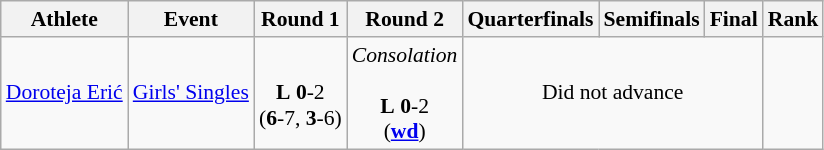<table class=wikitable style="font-size:90%">
<tr>
<th>Athlete</th>
<th>Event</th>
<th>Round 1</th>
<th>Round 2</th>
<th>Quarterfinals</th>
<th>Semifinals</th>
<th>Final</th>
<th>Rank</th>
</tr>
<tr>
<td><a href='#'>Doroteja Erić</a></td>
<td><a href='#'>Girls' Singles</a></td>
<td align=center><br><strong>L</strong> <strong>0</strong>-2<br> (<strong>6</strong>-7, <strong>3</strong>-6)</td>
<td align=center><em>Consolation</em><br><br><strong>L</strong> <strong>0</strong>-2<br> (<strong><a href='#'>wd</a></strong>)</td>
<td colspan=3 align=center>Did not advance</td>
<td align=center></td>
</tr>
</table>
